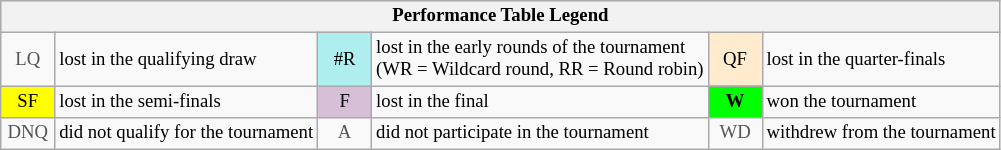<table class="wikitable" style="font-size:78%;">
<tr bgcolor="#efefef">
<th colspan="6">Performance Table Legend</th>
</tr>
<tr>
<td align="center" style="color:#555555;" width="30">LQ</td>
<td>lost in the qualifying draw</td>
<td align="center" style="background:#afeeee;">#R</td>
<td>lost in the early rounds of the tournament<br>(WR = Wildcard round, RR = Round robin)</td>
<td align="center" style="background:#ffebcd;">QF</td>
<td>lost in the quarter-finals</td>
</tr>
<tr>
<td align="center" style="background:yellow;">SF</td>
<td>lost in the semi-finals</td>
<td align="center" style="background:#D8BFD8;">F</td>
<td>lost in the final</td>
<td align="center" style="background:#00ff00;"><strong>W</strong></td>
<td>won the tournament</td>
</tr>
<tr>
<td align="center" style="color:#555555;" width="30">DNQ</td>
<td>did not qualify for the tournament</td>
<td align="center" style="color:#555555;" width="30">A</td>
<td>did not participate in the tournament</td>
<td align="center" style="color:#555555;" width="30">WD</td>
<td>withdrew from the tournament</td>
</tr>
</table>
